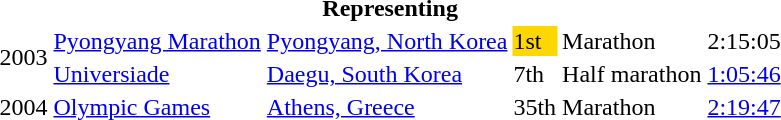<table>
<tr>
<th colspan="6">Representing </th>
</tr>
<tr>
<td rowspan=2>2003</td>
<td><a href='#'>Pyongyang Marathon</a></td>
<td><a href='#'>Pyongyang, North Korea</a></td>
<td bgcolor="gold">1st</td>
<td>Marathon</td>
<td>2:15:05</td>
</tr>
<tr>
<td><a href='#'>Universiade</a></td>
<td><a href='#'>Daegu, South Korea</a></td>
<td>7th</td>
<td>Half marathon</td>
<td><a href='#'>1:05:46</a></td>
</tr>
<tr>
<td>2004</td>
<td><a href='#'>Olympic Games</a></td>
<td><a href='#'>Athens, Greece</a></td>
<td>35th</td>
<td>Marathon</td>
<td><a href='#'>2:19:47</a></td>
</tr>
</table>
